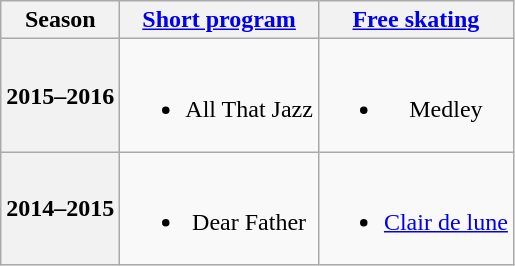<table class=wikitable style=text-align:center>
<tr>
<th>Season</th>
<th><a href='#'>Short program</a></th>
<th><a href='#'>Free skating</a></th>
</tr>
<tr>
<th>2015–2016 <br> </th>
<td><br><ul><li>All That Jazz <br></li></ul></td>
<td><br><ul><li>Medley <br></li></ul></td>
</tr>
<tr>
<th>2014–2015 <br> </th>
<td><br><ul><li>Dear Father <br></li></ul></td>
<td><br><ul><li><a href='#'>Clair de lune</a> <br></li></ul></td>
</tr>
</table>
